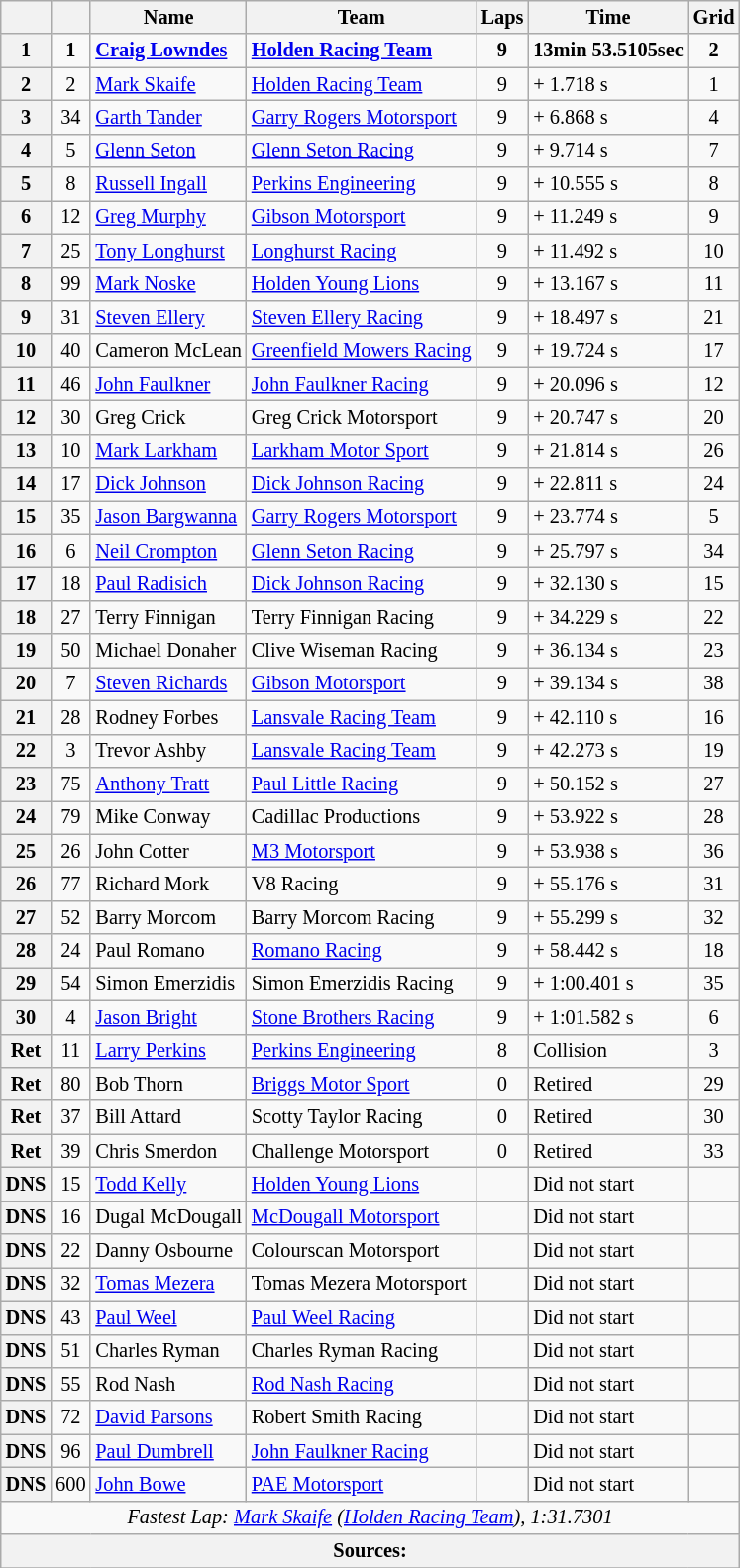<table class="wikitable" style="font-size: 85%">
<tr>
<th></th>
<th></th>
<th>Name</th>
<th>Team</th>
<th>Laps</th>
<th>Time</th>
<th>Grid</th>
</tr>
<tr>
<th>1</th>
<td align="center"><strong>1</strong></td>
<td> <strong><a href='#'>Craig Lowndes</a></strong></td>
<td><strong><a href='#'>Holden Racing Team</a></strong></td>
<td align="center"><strong>9</strong></td>
<td><strong>13min 53.5105sec</strong></td>
<td align="center"><strong>2</strong></td>
</tr>
<tr>
<th>2</th>
<td align="center">2</td>
<td> <a href='#'>Mark Skaife</a></td>
<td><a href='#'>Holden Racing Team</a></td>
<td align="center">9</td>
<td>+ 1.718 s</td>
<td align="center">1</td>
</tr>
<tr>
<th>3</th>
<td align="center">34</td>
<td> <a href='#'>Garth Tander</a></td>
<td><a href='#'>Garry Rogers Motorsport</a></td>
<td align="center">9</td>
<td>+ 6.868 s</td>
<td align="center">4</td>
</tr>
<tr>
<th>4</th>
<td align="center">5</td>
<td> <a href='#'>Glenn Seton</a></td>
<td><a href='#'>Glenn Seton Racing</a></td>
<td align="center">9</td>
<td>+ 9.714 s</td>
<td align="center">7</td>
</tr>
<tr>
<th>5</th>
<td align="center">8</td>
<td> <a href='#'>Russell Ingall</a></td>
<td><a href='#'>Perkins Engineering</a></td>
<td align="center">9</td>
<td>+ 10.555 s</td>
<td align="center">8</td>
</tr>
<tr>
<th>6</th>
<td align="center">12</td>
<td> <a href='#'>Greg Murphy</a></td>
<td><a href='#'>Gibson Motorsport</a></td>
<td align="center">9</td>
<td>+ 11.249 s</td>
<td align="center">9</td>
</tr>
<tr>
<th>7</th>
<td align="center">25</td>
<td> <a href='#'>Tony Longhurst</a></td>
<td><a href='#'>Longhurst Racing</a></td>
<td align="center">9</td>
<td>+ 11.492 s</td>
<td align="center">10</td>
</tr>
<tr>
<th>8</th>
<td align="center">99</td>
<td> <a href='#'>Mark Noske</a></td>
<td><a href='#'>Holden Young Lions</a></td>
<td align="center">9</td>
<td>+ 13.167 s</td>
<td align="center">11</td>
</tr>
<tr>
<th>9</th>
<td align="center">31</td>
<td> <a href='#'>Steven Ellery</a></td>
<td><a href='#'>Steven Ellery Racing</a></td>
<td align="center">9</td>
<td>+ 18.497 s</td>
<td align="center">21</td>
</tr>
<tr>
<th>10</th>
<td align="center">40</td>
<td> Cameron McLean</td>
<td><a href='#'>Greenfield Mowers Racing</a></td>
<td align="center">9</td>
<td>+ 19.724 s</td>
<td align="center">17</td>
</tr>
<tr>
<th>11</th>
<td align="center">46</td>
<td> <a href='#'>John Faulkner</a></td>
<td><a href='#'>John Faulkner Racing</a></td>
<td align="center">9</td>
<td>+ 20.096 s</td>
<td align="center">12</td>
</tr>
<tr>
<th>12</th>
<td align="center">30</td>
<td> Greg Crick</td>
<td>Greg Crick Motorsport</td>
<td align="center">9</td>
<td>+ 20.747 s</td>
<td align="center">20</td>
</tr>
<tr>
<th>13</th>
<td align="center">10</td>
<td> <a href='#'>Mark Larkham</a></td>
<td><a href='#'>Larkham Motor Sport</a></td>
<td align="center">9</td>
<td>+ 21.814 s</td>
<td align="center">26</td>
</tr>
<tr>
<th>14</th>
<td align="center">17</td>
<td> <a href='#'>Dick Johnson</a></td>
<td><a href='#'>Dick Johnson Racing</a></td>
<td align="center">9</td>
<td>+ 22.811 s</td>
<td align="center">24</td>
</tr>
<tr>
<th>15</th>
<td align="center">35</td>
<td> <a href='#'>Jason Bargwanna</a></td>
<td><a href='#'>Garry Rogers Motorsport</a></td>
<td align="center">9</td>
<td>+ 23.774 s</td>
<td align="center">5</td>
</tr>
<tr>
<th>16</th>
<td align="center">6</td>
<td> <a href='#'>Neil Crompton</a></td>
<td><a href='#'>Glenn Seton Racing</a></td>
<td align="center">9</td>
<td>+ 25.797 s</td>
<td align="center">34</td>
</tr>
<tr>
<th>17</th>
<td align="center">18</td>
<td> <a href='#'>Paul Radisich</a></td>
<td><a href='#'>Dick Johnson Racing</a></td>
<td align="center">9</td>
<td>+ 32.130 s</td>
<td align="center">15</td>
</tr>
<tr>
<th>18</th>
<td align="center">27</td>
<td> Terry Finnigan</td>
<td>Terry Finnigan Racing</td>
<td align="center">9</td>
<td>+ 34.229 s</td>
<td align="center">22</td>
</tr>
<tr>
<th>19</th>
<td align="center">50</td>
<td> Michael Donaher</td>
<td>Clive Wiseman Racing</td>
<td align="center">9</td>
<td>+ 36.134 s</td>
<td align="center">23</td>
</tr>
<tr>
<th>20</th>
<td align="center">7</td>
<td> <a href='#'>Steven Richards</a></td>
<td><a href='#'>Gibson Motorsport</a></td>
<td align="center">9</td>
<td>+ 39.134 s</td>
<td align="center">38</td>
</tr>
<tr>
<th>21</th>
<td align="center">28</td>
<td> Rodney Forbes</td>
<td><a href='#'>Lansvale Racing Team</a></td>
<td align="center">9</td>
<td>+ 42.110 s</td>
<td align="center">16</td>
</tr>
<tr>
<th>22</th>
<td align="center">3</td>
<td> Trevor Ashby</td>
<td><a href='#'>Lansvale Racing Team</a></td>
<td align="center">9</td>
<td>+ 42.273 s</td>
<td align="center">19</td>
</tr>
<tr>
<th>23</th>
<td align="center">75</td>
<td> <a href='#'>Anthony Tratt</a></td>
<td><a href='#'>Paul Little Racing</a></td>
<td align="center">9</td>
<td>+ 50.152 s</td>
<td align="center">27</td>
</tr>
<tr>
<th>24</th>
<td align="center">79</td>
<td> Mike Conway</td>
<td>Cadillac Productions</td>
<td align="center">9</td>
<td>+ 53.922 s</td>
<td align="center">28</td>
</tr>
<tr>
<th>25</th>
<td align="center">26</td>
<td> John Cotter</td>
<td><a href='#'>M3 Motorsport</a></td>
<td align="center">9</td>
<td>+ 53.938 s</td>
<td align="center">36</td>
</tr>
<tr>
<th>26</th>
<td align="center">77</td>
<td> Richard Mork</td>
<td>V8 Racing</td>
<td align="center">9</td>
<td>+ 55.176 s</td>
<td align="center">31</td>
</tr>
<tr>
<th>27</th>
<td align="center">52</td>
<td> Barry Morcom</td>
<td>Barry Morcom Racing</td>
<td align="center">9</td>
<td>+ 55.299 s</td>
<td align="center">32</td>
</tr>
<tr>
<th>28</th>
<td align="center">24</td>
<td> Paul Romano</td>
<td><a href='#'>Romano Racing</a></td>
<td align="center">9</td>
<td>+ 58.442 s</td>
<td align="center">18</td>
</tr>
<tr>
<th>29</th>
<td align="center">54</td>
<td> Simon Emerzidis</td>
<td>Simon Emerzidis Racing</td>
<td align="center">9</td>
<td>+ 1:00.401 s</td>
<td align="center">35</td>
</tr>
<tr>
<th>30</th>
<td align="center">4</td>
<td> <a href='#'>Jason Bright</a></td>
<td><a href='#'>Stone Brothers Racing</a></td>
<td align="center">9</td>
<td>+ 1:01.582 s</td>
<td align="center">6</td>
</tr>
<tr>
<th>Ret</th>
<td align="center">11</td>
<td> <a href='#'>Larry Perkins</a></td>
<td><a href='#'>Perkins Engineering</a></td>
<td align="center">8</td>
<td>Collision</td>
<td align="center">3</td>
</tr>
<tr>
<th>Ret</th>
<td align="center">80</td>
<td> Bob Thorn</td>
<td><a href='#'>Briggs Motor Sport</a></td>
<td align="center">0</td>
<td>Retired</td>
<td align="center">29</td>
</tr>
<tr>
<th>Ret</th>
<td align="center">37</td>
<td> Bill Attard</td>
<td>Scotty Taylor Racing</td>
<td align="center">0</td>
<td>Retired</td>
<td align="center">30</td>
</tr>
<tr>
<th>Ret</th>
<td align="center">39</td>
<td> Chris Smerdon</td>
<td>Challenge Motorsport</td>
<td align="center">0</td>
<td>Retired</td>
<td align="center">33</td>
</tr>
<tr>
<th>DNS</th>
<td align="center">15</td>
<td> <a href='#'>Todd Kelly</a></td>
<td><a href='#'>Holden Young Lions</a></td>
<td></td>
<td>Did not start</td>
<td></td>
</tr>
<tr>
<th>DNS</th>
<td align="center">16</td>
<td> Dugal McDougall</td>
<td><a href='#'>McDougall Motorsport</a></td>
<td></td>
<td>Did not start</td>
<td></td>
</tr>
<tr>
<th>DNS</th>
<td align="center">22</td>
<td> Danny Osbourne</td>
<td>Colourscan Motorsport</td>
<td></td>
<td>Did not start</td>
<td></td>
</tr>
<tr>
<th>DNS</th>
<td align="center">32</td>
<td> <a href='#'>Tomas Mezera</a></td>
<td>Tomas Mezera Motorsport</td>
<td></td>
<td>Did not start</td>
<td></td>
</tr>
<tr>
<th>DNS</th>
<td align="center">43</td>
<td> <a href='#'>Paul Weel</a></td>
<td><a href='#'>Paul Weel Racing</a></td>
<td></td>
<td>Did not start</td>
<td></td>
</tr>
<tr>
<th>DNS</th>
<td align="center">51</td>
<td> Charles Ryman</td>
<td>Charles Ryman Racing</td>
<td></td>
<td>Did not start</td>
<td></td>
</tr>
<tr>
<th>DNS</th>
<td align="center">55</td>
<td> Rod Nash</td>
<td><a href='#'>Rod Nash Racing</a></td>
<td></td>
<td>Did not start</td>
<td></td>
</tr>
<tr>
<th>DNS</th>
<td align="center">72</td>
<td> <a href='#'>David Parsons</a></td>
<td>Robert Smith Racing</td>
<td></td>
<td>Did not start</td>
<td></td>
</tr>
<tr>
<th>DNS</th>
<td align="center">96</td>
<td> <a href='#'>Paul Dumbrell</a></td>
<td><a href='#'>John Faulkner Racing</a></td>
<td></td>
<td>Did not start</td>
<td></td>
</tr>
<tr>
<th>DNS</th>
<td align="center">600</td>
<td> <a href='#'>John Bowe</a></td>
<td><a href='#'>PAE Motorsport</a></td>
<td></td>
<td>Did not start</td>
<td></td>
</tr>
<tr>
<td colspan="7" align="center"><em>Fastest Lap: <a href='#'>Mark Skaife</a> (<a href='#'>Holden Racing Team</a>), 1:31.7301</em></td>
</tr>
<tr>
<th colspan="7">Sources:</th>
</tr>
<tr>
</tr>
</table>
